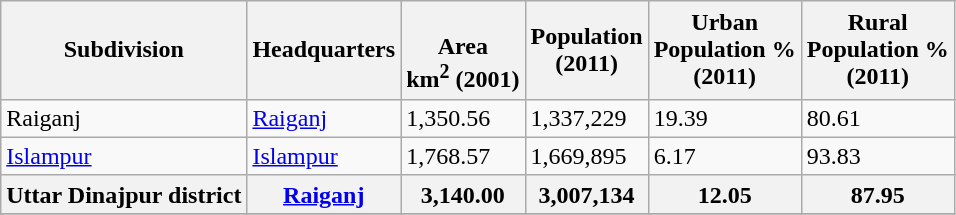<table class="wikitable sortable">
<tr>
<th>Subdivision</th>
<th>Headquarters</th>
<th><br>Area<br>km<sup>2</sup> (2001)</th>
<th>Population<br>(2011)</th>
<th>Urban<br>Population %<br>(2011)</th>
<th>Rural<br> Population % <br>(2011)</th>
</tr>
<tr>
<td>Raiganj</td>
<td><a href='#'>Raiganj</a></td>
<td>1,350.56</td>
<td>1,337,229</td>
<td>19.39</td>
<td>80.61</td>
</tr>
<tr>
<td><a href='#'>Islampur</a></td>
<td><a href='#'>Islampur</a></td>
<td>1,768.57</td>
<td>1,669,895</td>
<td>6.17</td>
<td>93.83</td>
</tr>
<tr>
<th>Uttar Dinajpur district</th>
<th><a href='#'>Raiganj</a></th>
<th>3,140.00</th>
<th>3,007,134</th>
<th>12.05</th>
<th>87.95</th>
</tr>
<tr>
</tr>
</table>
